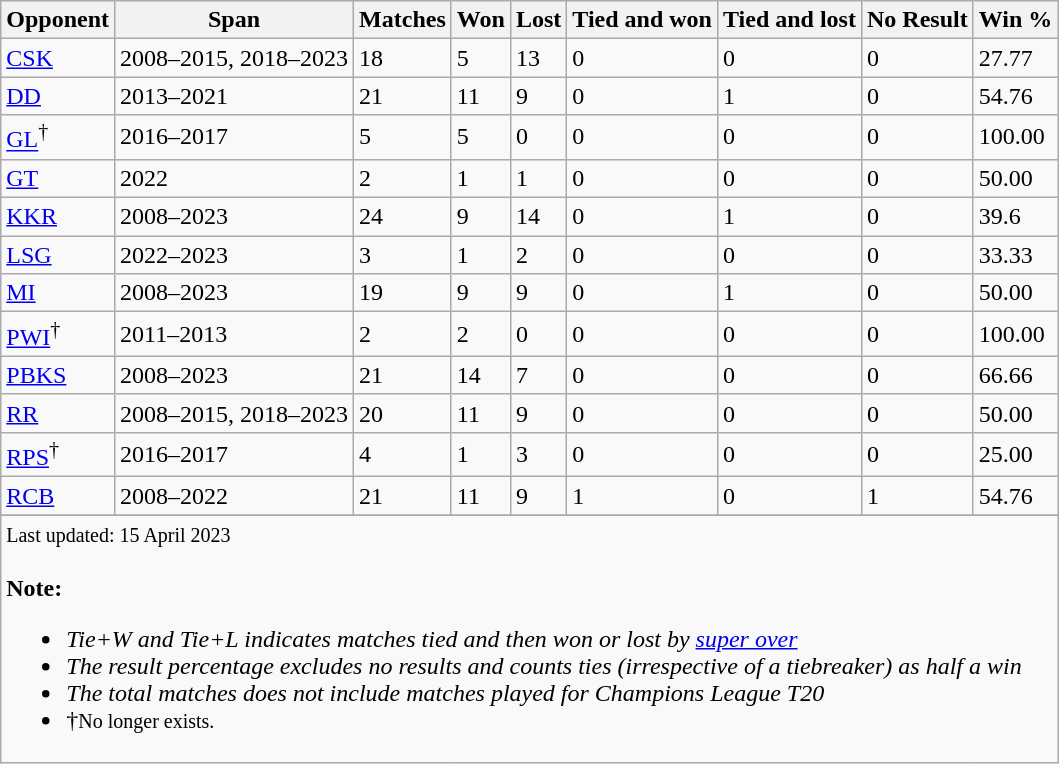<table class="wikitable">
<tr>
<th>Opponent</th>
<th>Span</th>
<th>Matches</th>
<th>Won</th>
<th>Lost</th>
<th>Tied and won</th>
<th>Tied and lost</th>
<th>No Result</th>
<th>Win %</th>
</tr>
<tr>
<td style="text-align:left"><a href='#'>CSK</a></td>
<td>2008–2015, 2018–2023</td>
<td>18</td>
<td>5</td>
<td>13</td>
<td>0</td>
<td>0</td>
<td>0</td>
<td>27.77</td>
</tr>
<tr>
<td style="text-align:left"><a href='#'>DD</a></td>
<td>2013–2021</td>
<td>21</td>
<td>11</td>
<td>9</td>
<td>0</td>
<td>1</td>
<td>0</td>
<td>54.76</td>
</tr>
<tr>
<td style="text-align:left"><a href='#'>GL</a><sup>†</sup></td>
<td>2016–2017</td>
<td>5</td>
<td>5</td>
<td>0</td>
<td>0</td>
<td>0</td>
<td>0</td>
<td>100.00</td>
</tr>
<tr>
<td><a href='#'>GT</a></td>
<td>2022</td>
<td>2</td>
<td>1</td>
<td>1</td>
<td>0</td>
<td>0</td>
<td>0</td>
<td>50.00</td>
</tr>
<tr>
<td style="text-align:left"><a href='#'>KKR</a></td>
<td>2008–2023</td>
<td>24</td>
<td>9</td>
<td>14</td>
<td>0</td>
<td>1</td>
<td>0</td>
<td>39.6</td>
</tr>
<tr>
<td><a href='#'>LSG</a></td>
<td>2022–2023</td>
<td>3</td>
<td>1</td>
<td>2</td>
<td>0</td>
<td>0</td>
<td>0</td>
<td>33.33</td>
</tr>
<tr>
<td style="text-align:left"><a href='#'>MI</a></td>
<td>2008–2023</td>
<td>19</td>
<td>9</td>
<td>9</td>
<td>0</td>
<td>1</td>
<td>0</td>
<td>50.00</td>
</tr>
<tr>
<td style="text-align:left"><a href='#'>PWI</a><sup>†</sup></td>
<td>2011–2013</td>
<td>2</td>
<td>2</td>
<td>0</td>
<td>0</td>
<td>0</td>
<td>0</td>
<td>100.00</td>
</tr>
<tr>
<td style="text-align:left"><a href='#'>PBKS</a></td>
<td>2008–2023</td>
<td>21</td>
<td>14</td>
<td>7</td>
<td>0</td>
<td>0</td>
<td>0</td>
<td>66.66</td>
</tr>
<tr>
<td style="text-align:left"><a href='#'>RR</a></td>
<td>2008–2015, 2018–2023</td>
<td>20</td>
<td>11</td>
<td>9</td>
<td>0</td>
<td>0</td>
<td>0</td>
<td>50.00</td>
</tr>
<tr>
<td style="text-align:left"><a href='#'>RPS</a><sup>†</sup></td>
<td>2016–2017</td>
<td>4</td>
<td>1</td>
<td>3</td>
<td>0</td>
<td>0</td>
<td>0</td>
<td>25.00</td>
</tr>
<tr>
<td style="text-align:left"><a href='#'>RCB</a></td>
<td>2008–2022</td>
<td>21</td>
<td>11</td>
<td>9</td>
<td>1</td>
<td>0</td>
<td>1</td>
<td>54.76</td>
</tr>
<tr>
</tr>
<tr class=sortbottom>
<td colspan=10><small>Last updated: 15 April 2023</small><br><br><strong>Note:</strong><ul><li><em>Tie+W and Tie+L indicates matches tied and then won or lost by <a href='#'>super over</a></em></li><li><em>The result percentage excludes no results and counts ties (irrespective of a tiebreaker) as half a win</em></li><li><em>The total matches does not include matches played for Champions League T20</em></li><li>†<small>No longer exists.</small></li></ul></td>
</tr>
</table>
